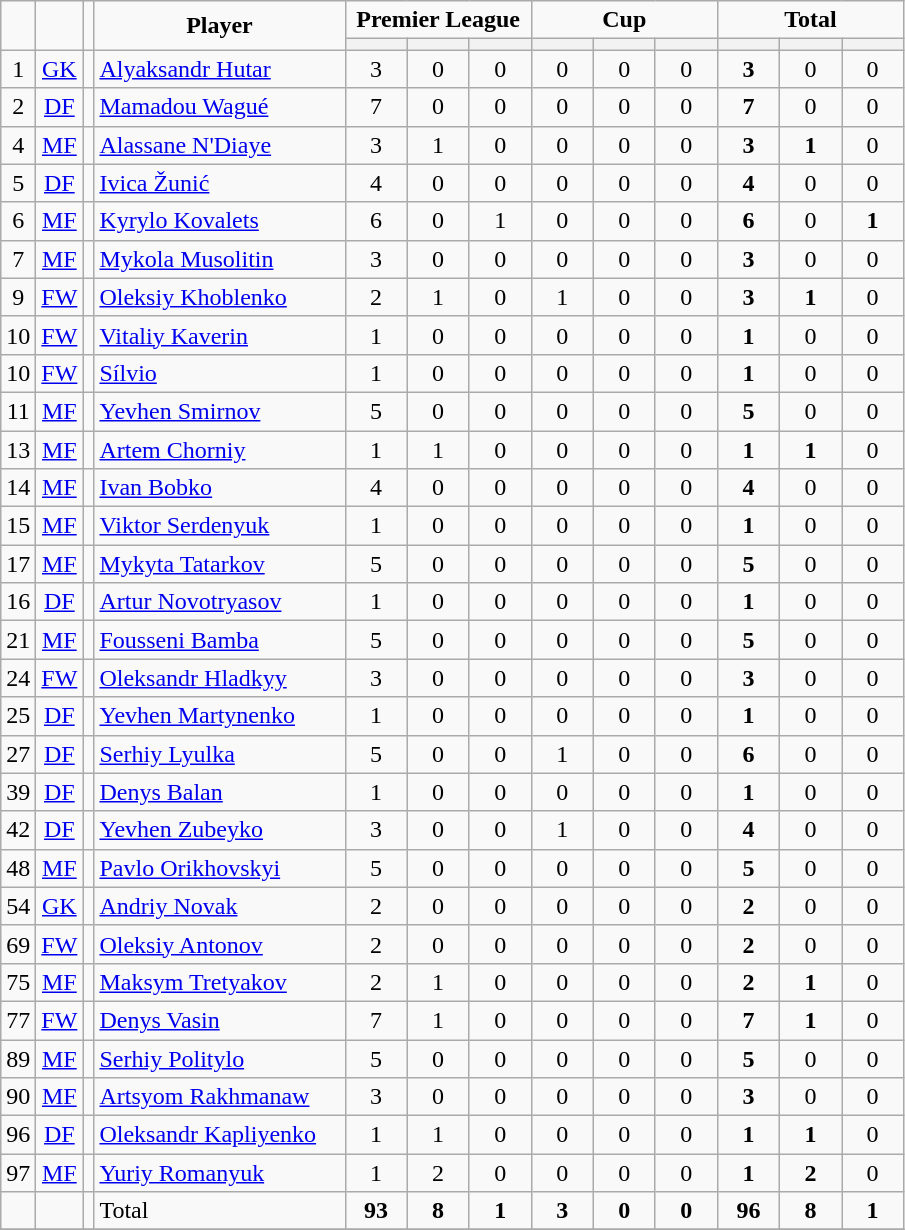<table class="wikitable" style="text-align:center;">
<tr>
<td rowspan="2" !width=15><strong></strong></td>
<td rowspan="2" !width=15><strong></strong></td>
<td rowspan="2" !width=15><strong></strong></td>
<td rowspan="2" ! style="width:160px;"><strong>Player</strong></td>
<td colspan="3"><strong>Premier League</strong></td>
<td colspan="3"><strong>Cup</strong></td>
<td colspan="3"><strong>Total</strong></td>
</tr>
<tr>
<th width=34; background:#fe9;"></th>
<th width=34; background:#fe9;"></th>
<th width=34; background:#ff8888;"></th>
<th width=34; background:#fe9;"></th>
<th width=34; background:#fe9;"></th>
<th width=34; background:#ff8888;"></th>
<th width=34; background:#fe9;"></th>
<th width=34; background:#fe9;"></th>
<th width=34; background:#ff8888;"></th>
</tr>
<tr>
<td>1</td>
<td><a href='#'>GK</a></td>
<td></td>
<td align=left><a href='#'>Alyaksandr Hutar</a></td>
<td>3</td>
<td>0</td>
<td>0</td>
<td>0</td>
<td>0</td>
<td>0</td>
<td><strong>3</strong></td>
<td>0</td>
<td>0</td>
</tr>
<tr>
<td>2</td>
<td><a href='#'>DF</a></td>
<td></td>
<td align=left><a href='#'>Mamadou Wagué</a></td>
<td>7</td>
<td>0</td>
<td>0</td>
<td>0</td>
<td>0</td>
<td>0</td>
<td><strong>7</strong></td>
<td>0</td>
<td>0</td>
</tr>
<tr>
<td>4</td>
<td><a href='#'>MF</a></td>
<td></td>
<td align=left><a href='#'>Alassane N'Diaye</a></td>
<td>3</td>
<td>1</td>
<td>0</td>
<td>0</td>
<td>0</td>
<td>0</td>
<td><strong>3</strong></td>
<td><strong>1</strong></td>
<td>0</td>
</tr>
<tr>
<td>5</td>
<td><a href='#'>DF</a></td>
<td></td>
<td align=left><a href='#'>Ivica Žunić</a></td>
<td>4</td>
<td>0</td>
<td>0</td>
<td>0</td>
<td>0</td>
<td>0</td>
<td><strong>4</strong></td>
<td>0</td>
<td>0</td>
</tr>
<tr>
<td>6</td>
<td><a href='#'>MF</a></td>
<td></td>
<td align=left><a href='#'>Kyrylo Kovalets</a></td>
<td>6</td>
<td>0</td>
<td>1</td>
<td>0</td>
<td>0</td>
<td>0</td>
<td><strong>6</strong></td>
<td>0</td>
<td><strong>1</strong></td>
</tr>
<tr>
<td>7</td>
<td><a href='#'>MF</a></td>
<td></td>
<td align=left><a href='#'>Mykola Musolitin</a></td>
<td>3</td>
<td>0</td>
<td>0</td>
<td>0</td>
<td>0</td>
<td>0</td>
<td><strong>3</strong></td>
<td>0</td>
<td>0</td>
</tr>
<tr>
<td>9</td>
<td><a href='#'>FW</a></td>
<td></td>
<td align=left><a href='#'>Oleksiy Khoblenko</a></td>
<td>2</td>
<td>1</td>
<td>0</td>
<td>1</td>
<td>0</td>
<td>0</td>
<td><strong>3</strong></td>
<td><strong>1</strong></td>
<td>0</td>
</tr>
<tr>
<td>10</td>
<td><a href='#'>FW</a></td>
<td></td>
<td align=left><a href='#'>Vitaliy Kaverin</a></td>
<td>1</td>
<td>0</td>
<td>0</td>
<td>0</td>
<td>0</td>
<td>0</td>
<td><strong>1</strong></td>
<td>0</td>
<td>0</td>
</tr>
<tr>
<td>10</td>
<td><a href='#'>FW</a></td>
<td></td>
<td align=left><a href='#'>Sílvio</a></td>
<td>1</td>
<td>0</td>
<td>0</td>
<td>0</td>
<td>0</td>
<td>0</td>
<td><strong>1</strong></td>
<td>0</td>
<td>0</td>
</tr>
<tr>
<td>11</td>
<td><a href='#'>MF</a></td>
<td></td>
<td align=left><a href='#'>Yevhen Smirnov</a></td>
<td>5</td>
<td>0</td>
<td>0</td>
<td>0</td>
<td>0</td>
<td>0</td>
<td><strong>5</strong></td>
<td>0</td>
<td>0</td>
</tr>
<tr>
<td>13</td>
<td><a href='#'>MF</a></td>
<td></td>
<td align=left><a href='#'>Artem Chorniy</a></td>
<td>1</td>
<td>1</td>
<td>0</td>
<td>0</td>
<td>0</td>
<td>0</td>
<td><strong>1</strong></td>
<td><strong>1</strong></td>
<td>0</td>
</tr>
<tr>
<td>14</td>
<td><a href='#'>MF</a></td>
<td></td>
<td align=left><a href='#'>Ivan Bobko</a></td>
<td>4</td>
<td>0</td>
<td>0</td>
<td>0</td>
<td>0</td>
<td>0</td>
<td><strong>4</strong></td>
<td>0</td>
<td>0</td>
</tr>
<tr>
<td>15</td>
<td><a href='#'>MF</a></td>
<td></td>
<td align=left><a href='#'>Viktor Serdenyuk</a></td>
<td>1</td>
<td>0</td>
<td>0</td>
<td>0</td>
<td>0</td>
<td>0</td>
<td><strong>1</strong></td>
<td>0</td>
<td>0</td>
</tr>
<tr>
<td>17</td>
<td><a href='#'>MF</a></td>
<td></td>
<td align=left><a href='#'>Mykyta Tatarkov</a></td>
<td>5</td>
<td>0</td>
<td>0</td>
<td>0</td>
<td>0</td>
<td>0</td>
<td><strong>5</strong></td>
<td>0</td>
<td>0</td>
</tr>
<tr>
<td>16</td>
<td><a href='#'>DF</a></td>
<td></td>
<td align=left><a href='#'>Artur Novotryasov</a></td>
<td>1</td>
<td>0</td>
<td>0</td>
<td>0</td>
<td>0</td>
<td>0</td>
<td><strong>1</strong></td>
<td>0</td>
<td>0</td>
</tr>
<tr>
<td>21</td>
<td><a href='#'>MF</a></td>
<td></td>
<td align=left><a href='#'>Fousseni Bamba</a></td>
<td>5</td>
<td>0</td>
<td>0</td>
<td>0</td>
<td>0</td>
<td>0</td>
<td><strong>5</strong></td>
<td>0</td>
<td>0</td>
</tr>
<tr>
<td>24</td>
<td><a href='#'>FW</a></td>
<td></td>
<td align=left><a href='#'>Oleksandr Hladkyy</a></td>
<td>3</td>
<td>0</td>
<td>0</td>
<td>0</td>
<td>0</td>
<td>0</td>
<td><strong>3</strong></td>
<td>0</td>
<td>0</td>
</tr>
<tr>
<td>25</td>
<td><a href='#'>DF</a></td>
<td></td>
<td align=left><a href='#'>Yevhen Martynenko</a></td>
<td>1</td>
<td>0</td>
<td>0</td>
<td>0</td>
<td>0</td>
<td>0</td>
<td><strong>1</strong></td>
<td>0</td>
<td>0</td>
</tr>
<tr>
<td>27</td>
<td><a href='#'>DF</a></td>
<td></td>
<td align=left><a href='#'>Serhiy Lyulka</a></td>
<td>5</td>
<td>0</td>
<td>0</td>
<td>1</td>
<td>0</td>
<td>0</td>
<td><strong>6</strong></td>
<td>0</td>
<td>0</td>
</tr>
<tr>
<td>39</td>
<td><a href='#'>DF</a></td>
<td></td>
<td align=left><a href='#'>Denys Balan</a></td>
<td>1</td>
<td>0</td>
<td>0</td>
<td>0</td>
<td>0</td>
<td>0</td>
<td><strong>1</strong></td>
<td>0</td>
<td>0</td>
</tr>
<tr>
<td>42</td>
<td><a href='#'>DF</a></td>
<td></td>
<td align=left><a href='#'>Yevhen Zubeyko</a></td>
<td>3</td>
<td>0</td>
<td>0</td>
<td>1</td>
<td>0</td>
<td>0</td>
<td><strong>4</strong></td>
<td>0</td>
<td>0</td>
</tr>
<tr>
<td>48</td>
<td><a href='#'>MF</a></td>
<td></td>
<td align=left><a href='#'>Pavlo Orikhovskyi</a></td>
<td>5</td>
<td>0</td>
<td>0</td>
<td>0</td>
<td>0</td>
<td>0</td>
<td><strong>5</strong></td>
<td>0</td>
<td>0</td>
</tr>
<tr>
<td>54</td>
<td><a href='#'>GK</a></td>
<td></td>
<td align=left><a href='#'>Andriy Novak</a></td>
<td>2</td>
<td>0</td>
<td>0</td>
<td>0</td>
<td>0</td>
<td>0</td>
<td><strong>2</strong></td>
<td>0</td>
<td>0</td>
</tr>
<tr>
<td>69</td>
<td><a href='#'>FW</a></td>
<td></td>
<td align=left><a href='#'>Oleksiy Antonov</a></td>
<td>2</td>
<td>0</td>
<td>0</td>
<td>0</td>
<td>0</td>
<td>0</td>
<td><strong>2</strong></td>
<td>0</td>
<td>0</td>
</tr>
<tr>
<td>75</td>
<td><a href='#'>MF</a></td>
<td></td>
<td align=left><a href='#'>Maksym Tretyakov</a></td>
<td>2</td>
<td>1</td>
<td>0</td>
<td>0</td>
<td>0</td>
<td>0</td>
<td><strong>2</strong></td>
<td><strong>1</strong></td>
<td>0</td>
</tr>
<tr>
<td>77</td>
<td><a href='#'>FW</a></td>
<td></td>
<td align=left><a href='#'>Denys Vasin</a></td>
<td>7</td>
<td>1</td>
<td>0</td>
<td>0</td>
<td>0</td>
<td>0</td>
<td><strong>7</strong></td>
<td><strong>1</strong></td>
<td>0</td>
</tr>
<tr>
<td>89</td>
<td><a href='#'>MF</a></td>
<td></td>
<td align=left><a href='#'>Serhiy Politylo</a></td>
<td>5</td>
<td>0</td>
<td>0</td>
<td>0</td>
<td>0</td>
<td>0</td>
<td><strong>5</strong></td>
<td>0</td>
<td>0</td>
</tr>
<tr>
<td>90</td>
<td><a href='#'>MF</a></td>
<td></td>
<td align=left><a href='#'>Artsyom Rakhmanaw</a></td>
<td>3</td>
<td>0</td>
<td>0</td>
<td>0</td>
<td>0</td>
<td>0</td>
<td><strong>3</strong></td>
<td>0</td>
<td>0</td>
</tr>
<tr>
<td>96</td>
<td><a href='#'>DF</a></td>
<td></td>
<td align=left><a href='#'>Oleksandr Kapliyenko</a></td>
<td>1</td>
<td>1</td>
<td>0</td>
<td>0</td>
<td>0</td>
<td>0</td>
<td><strong>1</strong></td>
<td><strong>1</strong></td>
<td>0</td>
</tr>
<tr>
<td>97</td>
<td><a href='#'>MF</a></td>
<td></td>
<td align=left><a href='#'>Yuriy Romanyuk</a></td>
<td>1</td>
<td>2</td>
<td>0</td>
<td>0</td>
<td>0</td>
<td>0</td>
<td><strong>1</strong></td>
<td><strong>2</strong></td>
<td>0</td>
</tr>
<tr>
<td></td>
<td></td>
<td></td>
<td align=left>Total</td>
<td><strong>93</strong></td>
<td><strong>8</strong></td>
<td><strong>1</strong></td>
<td><strong>3</strong></td>
<td><strong>0</strong></td>
<td><strong>0</strong></td>
<td><strong>96</strong></td>
<td><strong>8</strong></td>
<td><strong>1</strong></td>
</tr>
<tr>
</tr>
</table>
